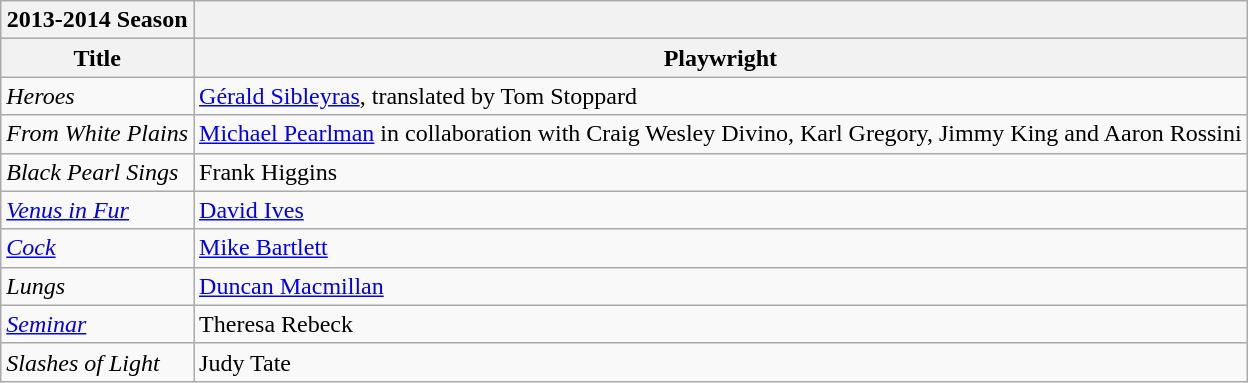<table class="wikitable">
<tr>
<th>2013-2014 Season</th>
<th></th>
</tr>
<tr>
<th>Title</th>
<th>Playwright</th>
</tr>
<tr>
<td><em>Heroes</em></td>
<td><a href='#'>Gérald Sibleyras</a>, translated by Tom Stoppard</td>
</tr>
<tr>
<td><em>From White Plains</em></td>
<td><a href='#'>Michael Pearlman</a> in collaboration with Craig Wesley Divino, Karl Gregory, Jimmy King and Aaron Rossini</td>
</tr>
<tr>
<td><em>Black Pearl Sings</em></td>
<td>Frank Higgins</td>
</tr>
<tr>
<td><em><a href='#'>Venus in Fur</a></em></td>
<td><a href='#'>David Ives</a></td>
</tr>
<tr>
<td><a href='#'><em>Cock</em></a></td>
<td><a href='#'>Mike Bartlett</a></td>
</tr>
<tr>
<td><em>Lungs</em></td>
<td><a href='#'>Duncan Macmillan</a></td>
</tr>
<tr>
<td><a href='#'><em>Seminar</em></a></td>
<td>Theresa Rebeck</td>
</tr>
<tr>
<td><em>Slashes of Light</em></td>
<td>Judy Tate</td>
</tr>
</table>
